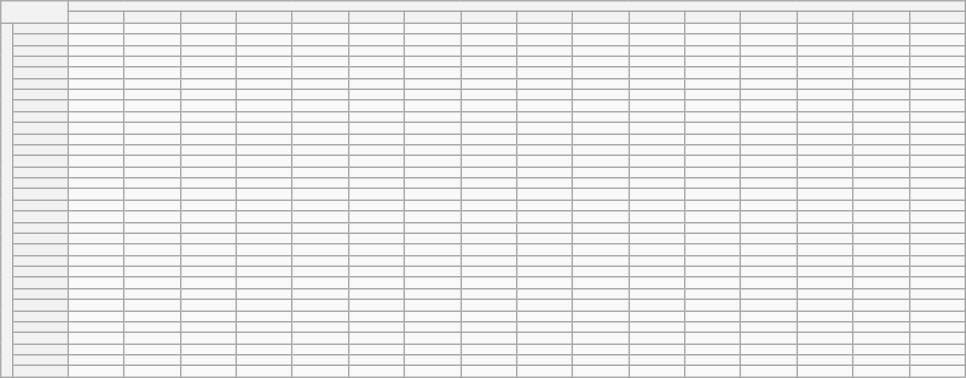<table class="wikitable" style="margin:1em auto; text-align: center;">
<tr>
<th colspan="2" rowspan="2"></th>
<th colspan="16"></th>
</tr>
<tr>
<th></th>
<th></th>
<th></th>
<th></th>
<th></th>
<th></th>
<th></th>
<th></th>
<th></th>
<th></th>
<th></th>
<th></th>
<th></th>
<th></th>
<th></th>
<th></th>
</tr>
<tr>
<th rowspan="32"></th>
<th width="30pt"></th>
<td width="30pt" ></td>
<td width="30pt" ></td>
<td width="30pt" ></td>
<td width="30pt" ></td>
<td width="30pt" ></td>
<td width="30pt" ></td>
<td width="30pt" ></td>
<td width="30pt" ></td>
<td width="30pt" ></td>
<td width="30pt" ></td>
<td width="30pt" ></td>
<td width="30pt" ></td>
<td width="30pt" ></td>
<td width="30pt" ></td>
<td width="30pt" ></td>
<td width="30pt" ></td>
</tr>
<tr>
<th></th>
<td></td>
<td></td>
<td></td>
<td></td>
<td></td>
<td></td>
<td></td>
<td></td>
<td></td>
<td></td>
<td></td>
<td></td>
<td></td>
<td></td>
<td></td>
<td></td>
</tr>
<tr>
<th></th>
<td></td>
<td></td>
<td></td>
<td></td>
<td></td>
<td></td>
<td></td>
<td></td>
<td></td>
<td></td>
<td></td>
<td></td>
<td></td>
<td></td>
<td></td>
<td></td>
</tr>
<tr>
<th></th>
<td></td>
<td></td>
<td></td>
<td></td>
<td></td>
<td></td>
<td></td>
<td></td>
<td></td>
<td></td>
<td></td>
<td></td>
<td></td>
<td></td>
<td></td>
<td></td>
</tr>
<tr>
<th></th>
<td></td>
<td></td>
<td></td>
<td></td>
<td></td>
<td></td>
<td></td>
<td></td>
<td></td>
<td></td>
<td></td>
<td></td>
<td></td>
<td></td>
<td></td>
<td></td>
</tr>
<tr>
<th></th>
<td></td>
<td></td>
<td></td>
<td></td>
<td></td>
<td></td>
<td></td>
<td></td>
<td></td>
<td></td>
<td></td>
<td></td>
<td></td>
<td></td>
<td></td>
<td></td>
</tr>
<tr>
<th></th>
<td></td>
<td></td>
<td></td>
<td></td>
<td></td>
<td></td>
<td></td>
<td></td>
<td></td>
<td></td>
<td></td>
<td></td>
<td></td>
<td></td>
<td></td>
<td></td>
</tr>
<tr>
<th></th>
<td></td>
<td></td>
<td></td>
<td></td>
<td></td>
<td></td>
<td></td>
<td></td>
<td></td>
<td></td>
<td></td>
<td></td>
<td></td>
<td></td>
<td></td>
<td></td>
</tr>
<tr>
<th></th>
<td></td>
<td></td>
<td></td>
<td></td>
<td></td>
<td></td>
<td></td>
<td></td>
<td></td>
<td></td>
<td></td>
<td></td>
<td></td>
<td></td>
<td></td>
<td></td>
</tr>
<tr>
<th></th>
<td></td>
<td></td>
<td></td>
<td></td>
<td></td>
<td></td>
<td></td>
<td></td>
<td></td>
<td></td>
<td></td>
<td></td>
<td></td>
<td></td>
<td></td>
<td></td>
</tr>
<tr>
<th></th>
<td></td>
<td></td>
<td></td>
<td></td>
<td></td>
<td></td>
<td></td>
<td></td>
<td></td>
<td></td>
<td></td>
<td></td>
<td></td>
<td></td>
<td></td>
<td></td>
</tr>
<tr>
<th></th>
<td></td>
<td></td>
<td></td>
<td></td>
<td></td>
<td></td>
<td></td>
<td></td>
<td></td>
<td></td>
<td></td>
<td></td>
<td></td>
<td></td>
<td></td>
<td></td>
</tr>
<tr>
<th></th>
<td></td>
<td></td>
<td></td>
<td></td>
<td></td>
<td></td>
<td></td>
<td></td>
<td></td>
<td></td>
<td></td>
<td></td>
<td></td>
<td></td>
<td></td>
<td></td>
</tr>
<tr>
<th></th>
<td></td>
<td></td>
<td></td>
<td></td>
<td></td>
<td></td>
<td></td>
<td></td>
<td></td>
<td></td>
<td></td>
<td></td>
<td></td>
<td></td>
<td></td>
<td></td>
</tr>
<tr>
<th></th>
<td></td>
<td></td>
<td></td>
<td></td>
<td></td>
<td></td>
<td></td>
<td></td>
<td></td>
<td></td>
<td></td>
<td></td>
<td></td>
<td></td>
<td></td>
<td></td>
</tr>
<tr>
<th></th>
<td></td>
<td></td>
<td></td>
<td></td>
<td></td>
<td></td>
<td></td>
<td></td>
<td></td>
<td></td>
<td></td>
<td></td>
<td></td>
<td></td>
<td></td>
<td></td>
</tr>
<tr>
<th></th>
<td></td>
<td></td>
<td></td>
<td></td>
<td></td>
<td></td>
<td></td>
<td></td>
<td></td>
<td></td>
<td></td>
<td></td>
<td></td>
<td></td>
<td></td>
<td></td>
</tr>
<tr>
<th></th>
<td></td>
<td></td>
<td></td>
<td></td>
<td></td>
<td></td>
<td></td>
<td></td>
<td></td>
<td></td>
<td></td>
<td></td>
<td></td>
<td></td>
<td></td>
<td></td>
</tr>
<tr>
<th></th>
<td></td>
<td></td>
<td></td>
<td></td>
<td></td>
<td></td>
<td></td>
<td></td>
<td></td>
<td></td>
<td></td>
<td></td>
<td></td>
<td></td>
<td></td>
<td></td>
</tr>
<tr>
<th></th>
<td></td>
<td></td>
<td></td>
<td></td>
<td></td>
<td></td>
<td></td>
<td></td>
<td></td>
<td></td>
<td></td>
<td></td>
<td></td>
<td></td>
<td></td>
<td></td>
</tr>
<tr>
<th></th>
<td></td>
<td></td>
<td></td>
<td></td>
<td></td>
<td></td>
<td></td>
<td></td>
<td></td>
<td></td>
<td></td>
<td></td>
<td></td>
<td></td>
<td></td>
<td></td>
</tr>
<tr>
<th></th>
<td></td>
<td></td>
<td></td>
<td></td>
<td></td>
<td></td>
<td></td>
<td></td>
<td></td>
<td></td>
<td></td>
<td></td>
<td></td>
<td></td>
<td></td>
<td></td>
</tr>
<tr>
<th></th>
<td></td>
<td></td>
<td></td>
<td></td>
<td></td>
<td></td>
<td></td>
<td></td>
<td></td>
<td></td>
<td></td>
<td></td>
<td></td>
<td></td>
<td></td>
<td></td>
</tr>
<tr>
<th></th>
<td></td>
<td></td>
<td></td>
<td></td>
<td></td>
<td></td>
<td></td>
<td></td>
<td></td>
<td></td>
<td></td>
<td></td>
<td></td>
<td></td>
<td></td>
<td></td>
</tr>
<tr>
<th></th>
<td></td>
<td></td>
<td></td>
<td></td>
<td></td>
<td></td>
<td></td>
<td></td>
<td></td>
<td></td>
<td></td>
<td></td>
<td></td>
<td></td>
<td></td>
<td></td>
</tr>
<tr>
<th></th>
<td></td>
<td></td>
<td></td>
<td></td>
<td></td>
<td></td>
<td></td>
<td></td>
<td></td>
<td></td>
<td></td>
<td></td>
<td></td>
<td></td>
<td></td>
<td></td>
</tr>
<tr>
<th></th>
<td></td>
<td></td>
<td></td>
<td></td>
<td></td>
<td></td>
<td></td>
<td></td>
<td></td>
<td></td>
<td></td>
<td></td>
<td></td>
<td></td>
<td></td>
<td></td>
</tr>
<tr>
<th></th>
<td></td>
<td></td>
<td></td>
<td></td>
<td></td>
<td></td>
<td></td>
<td></td>
<td></td>
<td></td>
<td></td>
<td></td>
<td></td>
<td></td>
<td></td>
<td></td>
</tr>
<tr>
<th></th>
<td></td>
<td></td>
<td></td>
<td></td>
<td></td>
<td></td>
<td></td>
<td></td>
<td></td>
<td></td>
<td></td>
<td></td>
<td></td>
<td></td>
<td></td>
<td></td>
</tr>
<tr>
<th></th>
<td></td>
<td></td>
<td></td>
<td></td>
<td></td>
<td></td>
<td></td>
<td></td>
<td></td>
<td></td>
<td></td>
<td></td>
<td></td>
<td></td>
<td></td>
<td></td>
</tr>
<tr>
<th></th>
<td></td>
<td></td>
<td></td>
<td></td>
<td></td>
<td></td>
<td></td>
<td></td>
<td></td>
<td></td>
<td></td>
<td></td>
<td></td>
<td></td>
<td></td>
<td></td>
</tr>
<tr>
<th></th>
<td></td>
<td></td>
<td></td>
<td></td>
<td></td>
<td></td>
<td></td>
<td></td>
<td></td>
<td></td>
<td></td>
<td></td>
<td></td>
<td></td>
<td></td>
<td></td>
</tr>
</table>
